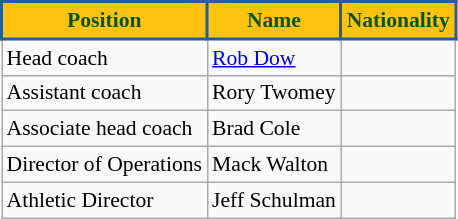<table class="wikitable" style="font-size:90%;">
<tr>
<th style="background-color:#ffc20e; color:#005710; border:2px solid #236192;" scope="col">Position</th>
<th style="background-color:#ffc20e; color:#005710; border:2px solid #236192;" scope="col">Name</th>
<th style="background-color:#ffc20e; color:#005710; border:2px solid #236192;" scope="col">Nationality</th>
</tr>
<tr>
<td>Head coach</td>
<td><a href='#'>Rob Dow</a></td>
<td></td>
</tr>
<tr>
<td>Assistant coach</td>
<td>Rory Twomey</td>
<td></td>
</tr>
<tr>
<td>Associate head coach</td>
<td>Brad Cole</td>
<td></td>
</tr>
<tr>
<td>Director of Operations</td>
<td>Mack Walton</td>
<td></td>
</tr>
<tr>
<td>Athletic Director</td>
<td>Jeff Schulman</td>
<td></td>
</tr>
</table>
